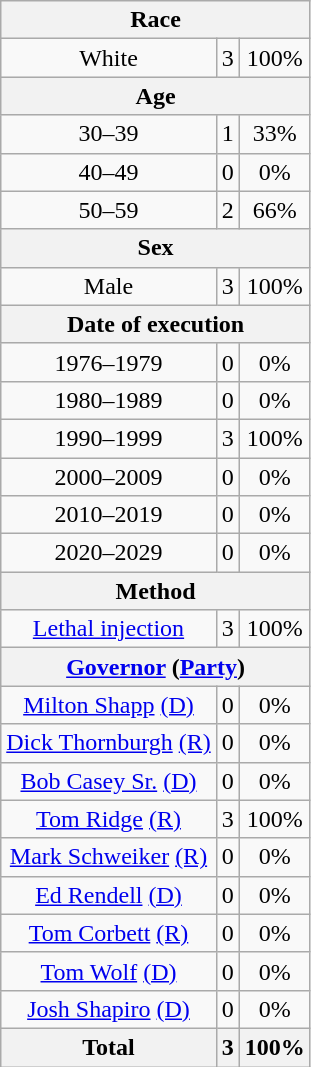<table class="wikitable" style="text-align:center;">
<tr>
<th colspan="3">Race</th>
</tr>
<tr>
<td>White</td>
<td>3</td>
<td>100%</td>
</tr>
<tr>
<th colspan="3">Age</th>
</tr>
<tr>
<td>30–39</td>
<td>1</td>
<td>33%</td>
</tr>
<tr>
<td>40–49</td>
<td>0</td>
<td>0%</td>
</tr>
<tr>
<td>50–59</td>
<td>2</td>
<td>66%</td>
</tr>
<tr>
<th colspan="3">Sex</th>
</tr>
<tr>
<td>Male</td>
<td>3</td>
<td>100%</td>
</tr>
<tr>
<th colspan="3">Date of execution</th>
</tr>
<tr>
<td>1976–1979</td>
<td>0</td>
<td>0%</td>
</tr>
<tr>
<td>1980–1989</td>
<td>0</td>
<td>0%</td>
</tr>
<tr>
<td>1990–1999</td>
<td>3</td>
<td>100%</td>
</tr>
<tr>
<td>2000–2009</td>
<td>0</td>
<td>0%</td>
</tr>
<tr>
<td>2010–2019</td>
<td>0</td>
<td>0%</td>
</tr>
<tr>
<td>2020–2029</td>
<td>0</td>
<td>0%</td>
</tr>
<tr>
<th colspan="3">Method</th>
</tr>
<tr>
<td><a href='#'>Lethal injection</a></td>
<td>3</td>
<td>100%</td>
</tr>
<tr>
<th colspan="3"><a href='#'>Governor</a> (<a href='#'>Party</a>)</th>
</tr>
<tr>
<td><a href='#'>Milton Shapp</a> <a href='#'>(D)</a></td>
<td>0</td>
<td>0%</td>
</tr>
<tr>
<td><a href='#'>Dick Thornburgh</a> <a href='#'>(R)</a></td>
<td>0</td>
<td>0%</td>
</tr>
<tr>
<td><a href='#'>Bob Casey Sr.</a> <a href='#'>(D)</a></td>
<td>0</td>
<td>0%</td>
</tr>
<tr>
<td><a href='#'>Tom Ridge</a> <a href='#'>(R)</a></td>
<td>3</td>
<td>100%</td>
</tr>
<tr>
<td><a href='#'>Mark Schweiker</a> <a href='#'>(R)</a></td>
<td>0</td>
<td>0%</td>
</tr>
<tr>
<td><a href='#'>Ed Rendell</a> <a href='#'>(D)</a></td>
<td>0</td>
<td>0%</td>
</tr>
<tr>
<td><a href='#'>Tom Corbett</a> <a href='#'>(R)</a></td>
<td>0</td>
<td>0%</td>
</tr>
<tr>
<td><a href='#'>Tom Wolf</a> <a href='#'>(D)</a></td>
<td>0</td>
<td>0%</td>
</tr>
<tr>
<td><a href='#'>Josh Shapiro</a> <a href='#'>(D)</a></td>
<td>0</td>
<td>0%</td>
</tr>
<tr>
<th>Total</th>
<th>3</th>
<th>100%</th>
</tr>
</table>
